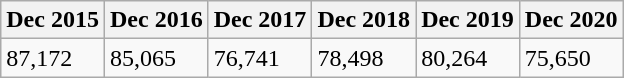<table class="wikitable">
<tr>
<th>Dec 2015</th>
<th>Dec 2016</th>
<th>Dec 2017</th>
<th>Dec 2018</th>
<th>Dec 2019</th>
<th>Dec 2020</th>
</tr>
<tr>
<td>87,172</td>
<td>85,065</td>
<td>76,741</td>
<td>78,498</td>
<td>80,264</td>
<td>75,650</td>
</tr>
</table>
